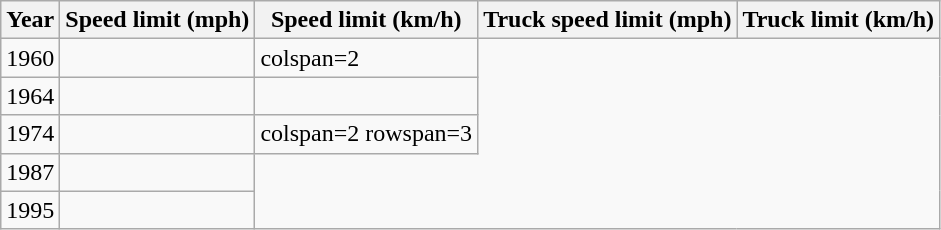<table class="wikitable">
<tr>
<th>Year</th>
<th>Speed limit (mph)</th>
<th>Speed limit (km/h)</th>
<th>Truck speed limit (mph)</th>
<th>Truck limit (km/h)</th>
</tr>
<tr>
<td>1960</td>
<td></td>
<td>colspan=2 </td>
</tr>
<tr>
<td>1964</td>
<td></td>
<td></td>
</tr>
<tr>
<td>1974</td>
<td></td>
<td>colspan=2 rowspan=3 </td>
</tr>
<tr>
<td>1987</td>
<td></td>
</tr>
<tr>
<td>1995</td>
<td></td>
</tr>
</table>
